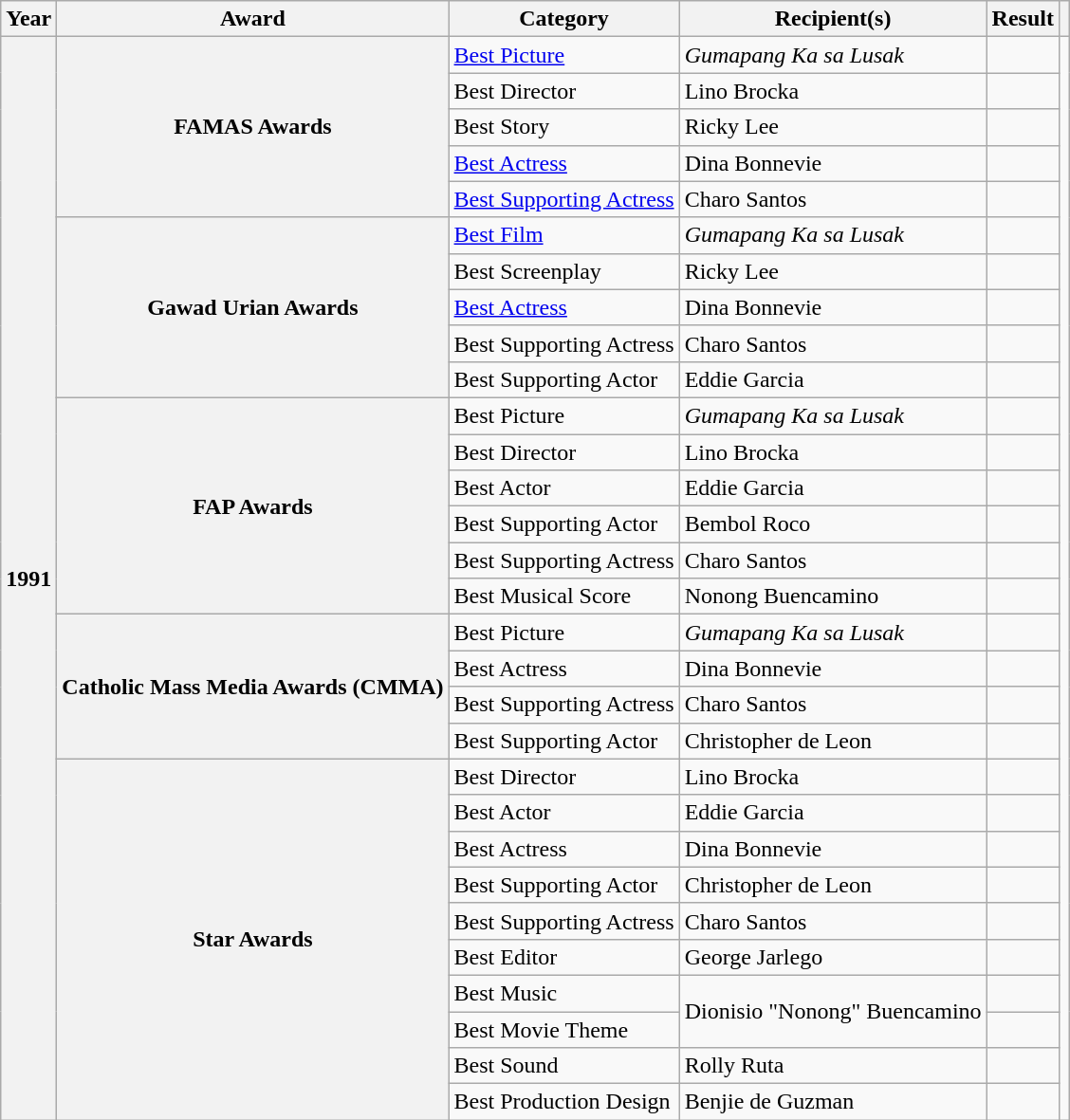<table class="wikitable sortable plainrowheaders">
<tr>
<th scope="col" data-sort-type="date">Year</th>
<th scope="col">Award</th>
<th scope="col">Category</th>
<th scope="col">Recipient(s)</th>
<th scope="col">Result</th>
<th scope="col" class="unsortable"></th>
</tr>
<tr>
<th rowspan="30" scope="row">1991</th>
<th rowspan="5" scope="row">FAMAS Awards</th>
<td><a href='#'>Best Picture</a></td>
<td><em>Gumapang Ka sa Lusak</em></td>
<td></td>
<td rowspan="30" scope="row"></td>
</tr>
<tr>
<td>Best Director</td>
<td>Lino Brocka</td>
<td></td>
</tr>
<tr>
<td>Best Story</td>
<td>Ricky Lee</td>
<td></td>
</tr>
<tr>
<td><a href='#'>Best Actress</a></td>
<td>Dina Bonnevie</td>
<td></td>
</tr>
<tr>
<td><a href='#'>Best Supporting Actress</a></td>
<td>Charo Santos</td>
<td></td>
</tr>
<tr>
<th rowspan="5" scope="row">Gawad Urian Awards</th>
<td><a href='#'>Best Film</a></td>
<td><em>Gumapang Ka sa Lusak</em></td>
<td></td>
</tr>
<tr>
<td>Best Screenplay</td>
<td>Ricky Lee</td>
<td></td>
</tr>
<tr>
<td><a href='#'>Best Actress</a></td>
<td>Dina Bonnevie</td>
<td></td>
</tr>
<tr>
<td>Best Supporting Actress</td>
<td>Charo Santos</td>
<td></td>
</tr>
<tr>
<td>Best Supporting Actor</td>
<td>Eddie Garcia</td>
<td></td>
</tr>
<tr>
<th rowspan="6" scope="row">FAP Awards</th>
<td>Best Picture</td>
<td><em>Gumapang Ka sa Lusak</em></td>
<td></td>
</tr>
<tr>
<td>Best Director</td>
<td>Lino Brocka</td>
<td></td>
</tr>
<tr>
<td>Best Actor</td>
<td>Eddie Garcia</td>
<td></td>
</tr>
<tr>
<td>Best Supporting Actor</td>
<td>Bembol Roco</td>
<td></td>
</tr>
<tr>
<td>Best Supporting Actress</td>
<td>Charo Santos</td>
<td></td>
</tr>
<tr>
<td>Best Musical Score</td>
<td>Nonong Buencamino</td>
<td></td>
</tr>
<tr>
<th rowspan="4" scope="row">Catholic Mass Media Awards (CMMA)</th>
<td>Best Picture</td>
<td><em>Gumapang Ka sa Lusak</em></td>
<td></td>
</tr>
<tr>
<td>Best Actress</td>
<td>Dina Bonnevie</td>
<td></td>
</tr>
<tr>
<td>Best Supporting Actress</td>
<td>Charo Santos</td>
<td></td>
</tr>
<tr>
<td>Best Supporting Actor</td>
<td>Christopher de Leon</td>
<td></td>
</tr>
<tr>
<th rowspan="10" scope="row">Star Awards</th>
<td>Best Director</td>
<td>Lino Brocka</td>
<td></td>
</tr>
<tr>
<td>Best Actor</td>
<td>Eddie Garcia</td>
<td></td>
</tr>
<tr>
<td>Best Actress</td>
<td>Dina Bonnevie</td>
<td></td>
</tr>
<tr>
<td>Best Supporting Actor</td>
<td>Christopher de Leon</td>
<td></td>
</tr>
<tr>
<td>Best Supporting Actress</td>
<td>Charo Santos</td>
<td></td>
</tr>
<tr>
<td>Best Editor</td>
<td>George Jarlego</td>
<td></td>
</tr>
<tr>
<td>Best Music</td>
<td rowspan="2">Dionisio "Nonong" Buencamino</td>
<td></td>
</tr>
<tr>
<td>Best Movie Theme</td>
<td></td>
</tr>
<tr>
<td>Best Sound</td>
<td>Rolly Ruta</td>
<td></td>
</tr>
<tr>
<td>Best Production Design</td>
<td>Benjie de Guzman</td>
<td></td>
</tr>
</table>
